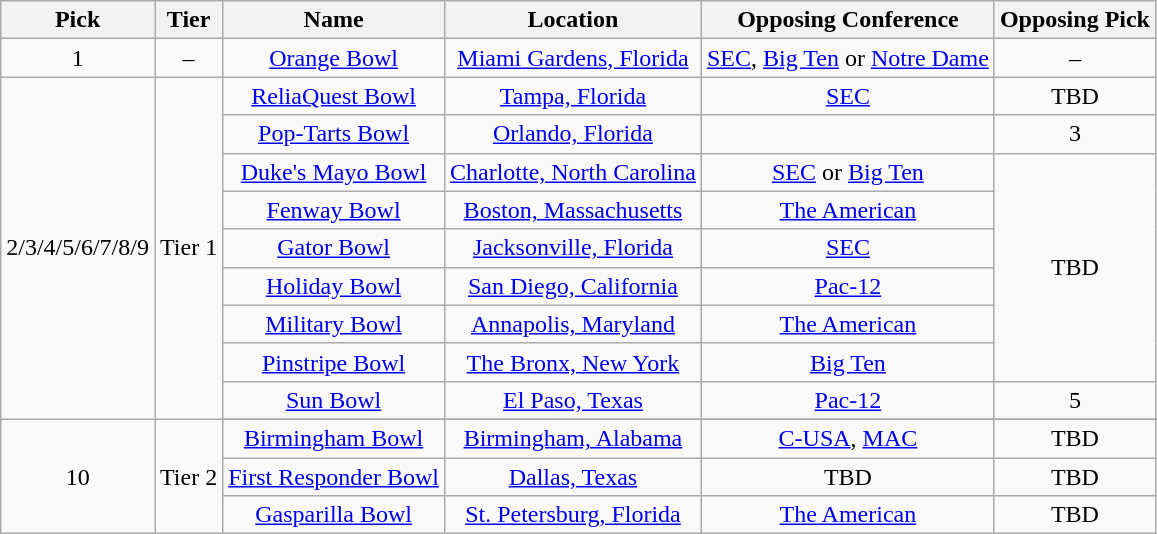<table class="wikitable" style="text-align: center;">
<tr>
<th>Pick</th>
<th>Tier</th>
<th>Name</th>
<th>Location</th>
<th>Opposing Conference</th>
<th>Opposing Pick</th>
</tr>
<tr>
<td>1</td>
<td>–</td>
<td><a href='#'>Orange Bowl</a></td>
<td><a href='#'>Miami Gardens, Florida</a></td>
<td><a href='#'>SEC</a>, <a href='#'>Big Ten</a> or <a href='#'>Notre Dame</a></td>
<td>–</td>
</tr>
<tr>
<td rowspan = 9>2/3/4/5/6/7/8/9</td>
<td rowspan = 9>Tier 1</td>
<td><a href='#'>ReliaQuest Bowl</a></td>
<td><a href='#'>Tampa, Florida</a></td>
<td><a href='#'>SEC</a></td>
<td>TBD </td>
</tr>
<tr>
<td><a href='#'>Pop-Tarts Bowl</a></td>
<td><a href='#'>Orlando, Florida</a></td>
<td></td>
<td>3</td>
</tr>
<tr>
<td><a href='#'>Duke's Mayo Bowl</a></td>
<td><a href='#'>Charlotte, North Carolina</a></td>
<td><a href='#'>SEC</a> or <a href='#'>Big Ten</a></td>
<td rowspan = 6>TBD</td>
</tr>
<tr>
<td><a href='#'>Fenway Bowl</a></td>
<td><a href='#'>Boston, Massachusetts</a></td>
<td><a href='#'>The American</a></td>
</tr>
<tr>
<td><a href='#'>Gator Bowl</a></td>
<td><a href='#'>Jacksonville, Florida</a></td>
<td><a href='#'>SEC</a></td>
</tr>
<tr>
<td><a href='#'>Holiday Bowl</a></td>
<td><a href='#'>San Diego, California</a></td>
<td><a href='#'>Pac-12</a></td>
</tr>
<tr>
<td><a href='#'>Military Bowl</a></td>
<td><a href='#'>Annapolis, Maryland</a></td>
<td><a href='#'>The American</a></td>
</tr>
<tr>
<td><a href='#'>Pinstripe Bowl</a></td>
<td><a href='#'>The Bronx, New York</a></td>
<td><a href='#'>Big Ten</a></td>
</tr>
<tr>
<td><a href='#'>Sun Bowl</a></td>
<td><a href='#'>El Paso, Texas</a></td>
<td><a href='#'>Pac-12</a></td>
<td>5</td>
</tr>
<tr>
<td rowspan = 4>10</td>
<td rowspan = 4>Tier 2</td>
</tr>
<tr>
<td><a href='#'>Birmingham Bowl</a></td>
<td><a href='#'>Birmingham, Alabama</a></td>
<td><a href='#'>C-USA</a>, <a href='#'>MAC</a></td>
<td>TBD</td>
</tr>
<tr>
<td><a href='#'>First Responder Bowl</a></td>
<td><a href='#'>Dallas, Texas</a></td>
<td>TBD</td>
<td>TBD</td>
</tr>
<tr>
<td><a href='#'>Gasparilla Bowl</a></td>
<td><a href='#'>St. Petersburg, Florida</a></td>
<td><a href='#'>The American</a></td>
<td>TBD</td>
</tr>
</table>
